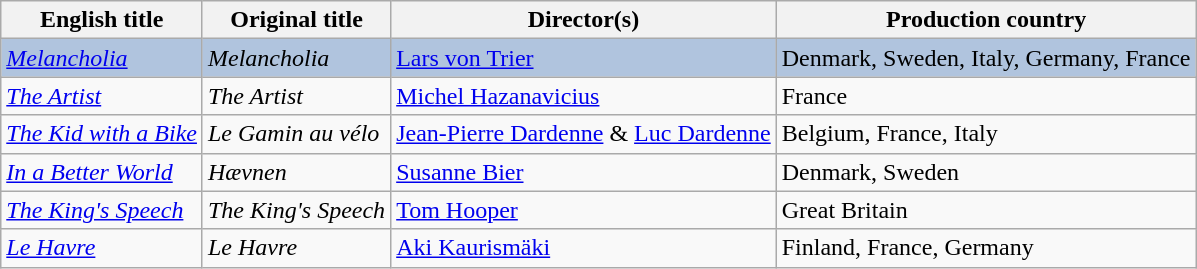<table class="wikitable">
<tr>
<th>English title</th>
<th>Original title</th>
<th>Director(s)</th>
<th>Production country</th>
</tr>
<tr style="background:#B0C4DE;">
<td><em><a href='#'>Melancholia</a></em></td>
<td><em>Melancholia</em></td>
<td><a href='#'>Lars von Trier</a></td>
<td>Denmark, Sweden, Italy, Germany,  France</td>
</tr>
<tr>
<td><em><a href='#'>The Artist</a></em></td>
<td><em>The Artist</em></td>
<td><a href='#'>Michel Hazanavicius</a></td>
<td>France</td>
</tr>
<tr>
<td><em><a href='#'>The Kid with a Bike</a></em></td>
<td><em>Le Gamin au vélo</em></td>
<td><a href='#'>Jean-Pierre Dardenne</a> & <a href='#'>Luc Dardenne</a></td>
<td>Belgium, France, Italy</td>
</tr>
<tr>
<td><em><a href='#'>In a Better World</a></em></td>
<td><em>Hævnen</em></td>
<td><a href='#'>Susanne Bier</a></td>
<td>Denmark, Sweden</td>
</tr>
<tr>
<td><em><a href='#'>The King's Speech</a></em></td>
<td><em>The King's Speech</em></td>
<td><a href='#'>Tom Hooper</a></td>
<td>Great Britain</td>
</tr>
<tr>
<td><em><a href='#'>Le Havre</a></em></td>
<td><em>Le Havre</em></td>
<td><a href='#'>Aki Kaurismäki</a></td>
<td>Finland, France, Germany</td>
</tr>
</table>
